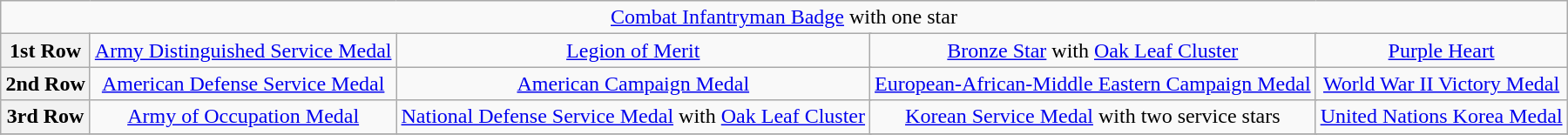<table class="wikitable" style="margin:1em auto; text-align:center;">
<tr>
<td colspan="19"><a href='#'>Combat Infantryman Badge</a> with one star</td>
</tr>
<tr>
<th>1st Row</th>
<td colspan="4"><a href='#'>Army Distinguished Service Medal</a></td>
<td colspan="4"><a href='#'>Legion of Merit</a></td>
<td colspan="4"><a href='#'>Bronze Star</a> with <a href='#'>Oak Leaf Cluster</a></td>
<td colspan="4"><a href='#'>Purple Heart</a></td>
</tr>
<tr>
<th>2nd Row</th>
<td colspan="4"><a href='#'>American Defense Service Medal</a></td>
<td colspan="4"><a href='#'>American Campaign Medal</a></td>
<td colspan="4"><a href='#'>European-African-Middle Eastern Campaign Medal</a></td>
<td colspan="4"><a href='#'>World War II Victory Medal</a></td>
</tr>
<tr>
<th>3rd Row</th>
<td colspan="4"><a href='#'>Army of Occupation Medal</a></td>
<td colspan="4"><a href='#'>National Defense Service Medal</a> with <a href='#'>Oak Leaf Cluster</a></td>
<td colspan="4"><a href='#'>Korean Service Medal</a> with two service stars</td>
<td colspan="4"><a href='#'>United Nations Korea Medal</a></td>
</tr>
<tr>
</tr>
</table>
